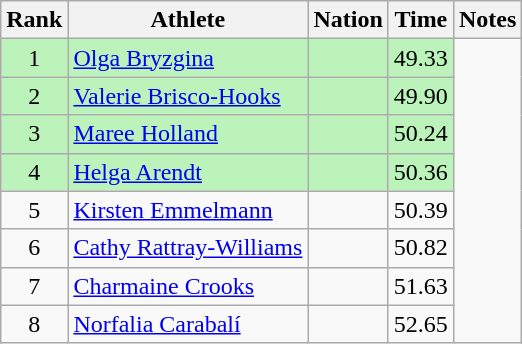<table class="wikitable sortable" style="text-align:center">
<tr>
<th>Rank</th>
<th>Athlete</th>
<th>Nation</th>
<th>Time</th>
<th>Notes</th>
</tr>
<tr style="background:#bbf3bb;">
<td>1</td>
<td align=left><a href='#'>Olga Bryzgina</a></td>
<td align=left></td>
<td>49.33</td>
</tr>
<tr style="background:#bbf3bb;">
<td>2</td>
<td align=left><a href='#'>Valerie Brisco-Hooks</a></td>
<td align=left></td>
<td>49.90</td>
</tr>
<tr style="background:#bbf3bb;">
<td>3</td>
<td align=left><a href='#'>Maree Holland</a></td>
<td align=left></td>
<td>50.24</td>
</tr>
<tr style="background:#bbf3bb;">
<td>4</td>
<td align=left><a href='#'>Helga Arendt</a></td>
<td align=left></td>
<td>50.36</td>
</tr>
<tr>
<td>5</td>
<td align=left><a href='#'>Kirsten Emmelmann</a></td>
<td align=left></td>
<td>50.39</td>
</tr>
<tr>
<td>6</td>
<td align=left><a href='#'>Cathy Rattray-Williams</a></td>
<td align=left></td>
<td>50.82</td>
</tr>
<tr>
<td>7</td>
<td align=left><a href='#'>Charmaine Crooks</a></td>
<td align=left></td>
<td>51.63</td>
</tr>
<tr>
<td>8</td>
<td align=left><a href='#'>Norfalia Carabalí</a></td>
<td align=left></td>
<td>52.65</td>
</tr>
</table>
